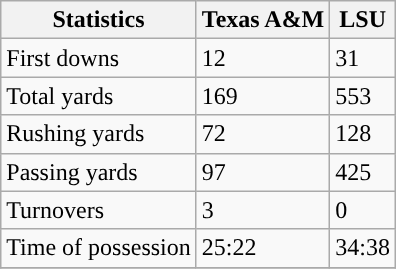<table class="wikitable" style="float: left;">
<tr>
<th>Statistics</th>
<th>Texas A&M</th>
<th>LSU</th>
</tr>
<tr>
<td>First downs</td>
<td>12</td>
<td>31</td>
</tr>
<tr>
<td>Total yards</td>
<td>169</td>
<td>553</td>
</tr>
<tr>
<td>Rushing yards</td>
<td>72</td>
<td>128</td>
</tr>
<tr>
<td>Passing yards</td>
<td>97</td>
<td>425</td>
</tr>
<tr>
<td>Turnovers</td>
<td>3</td>
<td>0</td>
</tr>
<tr>
<td>Time of possession</td>
<td>25:22</td>
<td>34:38</td>
</tr>
<tr>
</tr>
</table>
